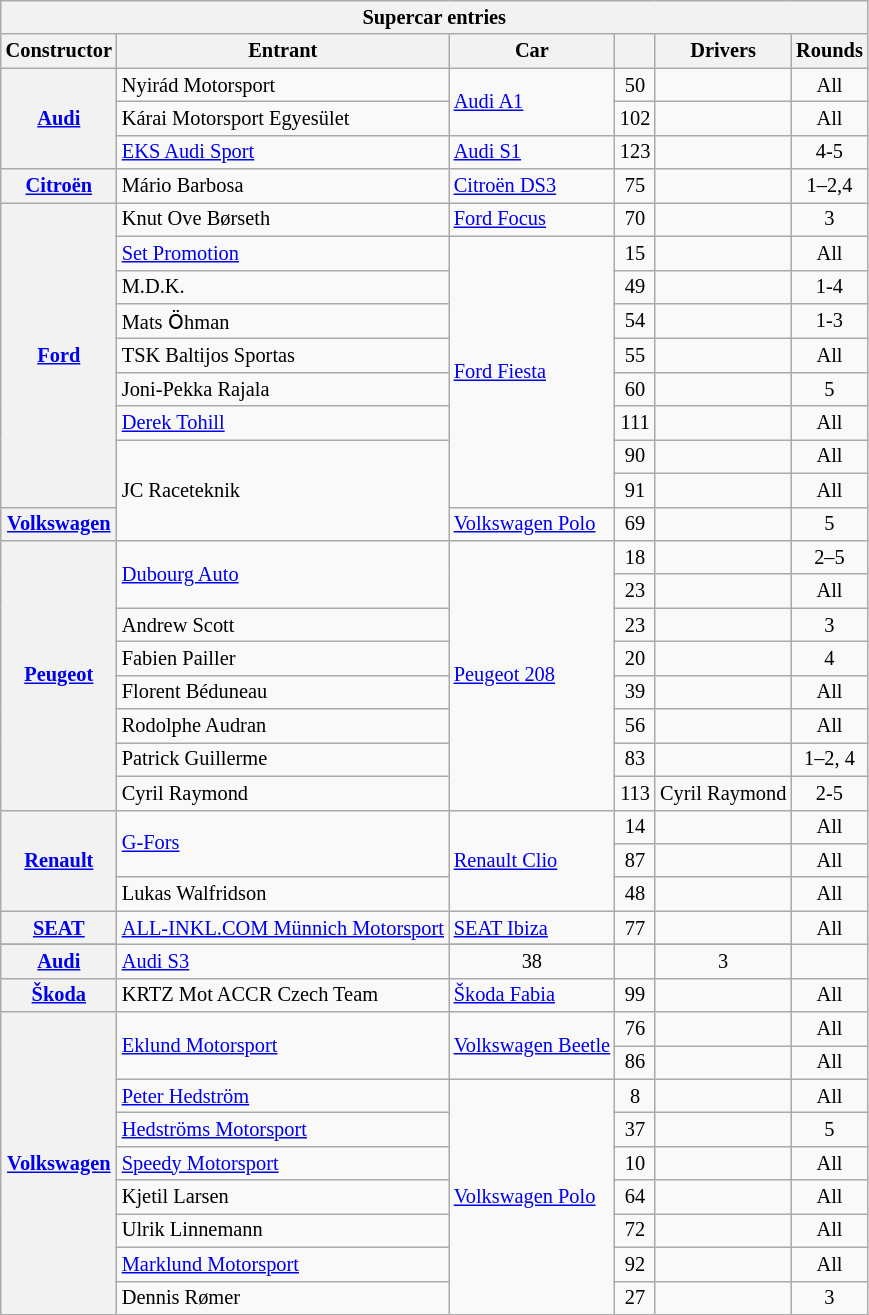<table class="wikitable" style="font-size: 85%;">
<tr>
<th colspan=6><strong>Supercar entries</strong></th>
</tr>
<tr>
<th>Constructor</th>
<th>Entrant</th>
<th>Car</th>
<th></th>
<th>Drivers</th>
<th>Rounds</th>
</tr>
<tr>
<th rowspan=3><a href='#'>Audi</a></th>
<td rowspan=1> Nyirád Motorsport</td>
<td rowspan=2><a href='#'>Audi A1</a></td>
<td align=center>50</td>
<td></td>
<td align=center>All</td>
</tr>
<tr>
<td rowspan=1> Kárai Motorsport Egyesület</td>
<td align=center>102</td>
<td></td>
<td align=center>All</td>
</tr>
<tr>
<td rowspan=1> <a href='#'>EKS Audi Sport</a></td>
<td rowspan=1><a href='#'>Audi S1</a></td>
<td align=center>123</td>
<td></td>
<td align=center>4-5</td>
</tr>
<tr>
<th rowspan=1><a href='#'>Citroën</a></th>
<td rowspan=1> Mário Barbosa</td>
<td rowspan=1><a href='#'>Citroën DS3</a></td>
<td align=center>75</td>
<td></td>
<td align=center>1–2,4</td>
</tr>
<tr>
<th rowspan=9><a href='#'>Ford</a></th>
<td rowspan=1> Knut Ove Børseth</td>
<td rowspan=1><a href='#'>Ford Focus</a></td>
<td align=center>70</td>
<td></td>
<td align=center>3</td>
</tr>
<tr>
<td rowspan=1> <a href='#'>Set Promotion</a></td>
<td rowspan=8><a href='#'>Ford Fiesta</a></td>
<td align=center>15</td>
<td></td>
<td align=center>All</td>
</tr>
<tr>
<td rowspan=1> M.D.K.</td>
<td align=center>49</td>
<td></td>
<td align=center>1-4</td>
</tr>
<tr>
<td rowspan=1> Mats Ӧhman</td>
<td align=center>54</td>
<td></td>
<td align=center>1-3</td>
</tr>
<tr>
<td rowspan=1> TSK Baltijos Sportas</td>
<td align=center>55</td>
<td></td>
<td align=center>All</td>
</tr>
<tr>
<td rowspan=1> Joni-Pekka Rajala</td>
<td align=center>60</td>
<td></td>
<td align=center>5</td>
</tr>
<tr>
<td rowspan=1> <a href='#'>Derek Tohill</a></td>
<td align=center>111</td>
<td></td>
<td align=center>All</td>
</tr>
<tr>
<td rowspan=3> JC Raceteknik</td>
<td align=center>90</td>
<td></td>
<td align=center>All</td>
</tr>
<tr>
<td align=center>91</td>
<td></td>
<td align=center>All</td>
</tr>
<tr>
<th><a href='#'>Volkswagen</a></th>
<td><a href='#'>Volkswagen Polo</a></td>
<td align=center>69</td>
<td></td>
<td align=center>5</td>
</tr>
<tr>
<th rowspan=8><a href='#'>Peugeot</a></th>
<td rowspan=2> <a href='#'>Dubourg Auto</a></td>
<td rowspan=8><a href='#'>Peugeot 208</a></td>
<td align=center>18</td>
<td></td>
<td align=center>2–5</td>
</tr>
<tr>
<td align=center>23</td>
<td></td>
<td align=center>All</td>
</tr>
<tr>
<td rowspan=1> Andrew Scott</td>
<td align=center>23</td>
<td></td>
<td align=center>3</td>
</tr>
<tr>
<td rowspan=1> Fabien Pailler</td>
<td align=center>20</td>
<td></td>
<td align=center>4</td>
</tr>
<tr>
<td rowspan=1> Florent Béduneau</td>
<td align=center>39</td>
<td></td>
<td align=center>All</td>
</tr>
<tr>
<td rowspan=1> Rodolphe Audran</td>
<td align=center>56</td>
<td></td>
<td align=center>All</td>
</tr>
<tr>
<td rowspan=1> Patrick Guillerme</td>
<td align=center>83</td>
<td></td>
<td align=center>1–2, 4</td>
</tr>
<tr>
<td rowspan=1> Cyril Raymond</td>
<td align=center>113</td>
<td> Cyril Raymond</td>
<td align=center>2-5</td>
</tr>
<tr>
<th rowspan=3><a href='#'>Renault</a></th>
<td rowspan=2> <a href='#'>G-Fors</a></td>
<td rowspan=3><a href='#'>Renault Clio</a></td>
<td align=center>14</td>
<td></td>
<td align=center>All</td>
</tr>
<tr>
<td align=center>87</td>
<td></td>
<td align=center>All</td>
</tr>
<tr>
<td rowspan=1> Lukas Walfridson</td>
<td align=center>48</td>
<td></td>
<td align=center>All</td>
</tr>
<tr>
<th rowspan=1><a href='#'>SEAT</a></th>
<td rowspan=2> <a href='#'>ALL-INKL.COM Münnich Motorsport</a></td>
<td rowspan=1><a href='#'>SEAT Ibiza</a></td>
<td align=center>77</td>
<td></td>
<td align=center>All</td>
</tr>
<tr>
</tr>
<tr>
<th><a href='#'>Audi</a></th>
<td><a href='#'>Audi S3</a></td>
<td align=center>38</td>
<td></td>
<td align=center>3</td>
</tr>
<tr>
<th rowspan=1><a href='#'>Škoda</a></th>
<td rowspan=1> KRTZ Mot ACCR Czech Team</td>
<td rowspan=1><a href='#'>Škoda Fabia</a></td>
<td align=center>99</td>
<td></td>
<td align=center>All</td>
</tr>
<tr>
<th rowspan=10><a href='#'>Volkswagen</a></th>
<td rowspan=2> <a href='#'>Eklund Motorsport</a></td>
<td rowspan=2><a href='#'>Volkswagen Beetle</a></td>
<td align=center>76</td>
<td></td>
<td align=center>All</td>
</tr>
<tr>
<td align=center>86</td>
<td></td>
<td align=center>All</td>
</tr>
<tr>
<td rowspan=1> <a href='#'>Peter Hedström</a></td>
<td rowspan=8><a href='#'>Volkswagen Polo</a></td>
<td align=center>8</td>
<td></td>
<td align=center>All</td>
</tr>
<tr>
<td rowspan=1> <a href='#'>Hedströms Motorsport</a></td>
<td align=center>37</td>
<td></td>
<td align=center>5</td>
</tr>
<tr>
<td rowspan=1> <a href='#'>Speedy Motorsport</a></td>
<td align=center>10</td>
<td></td>
<td align=center>All</td>
</tr>
<tr>
<td rowspan=1> Kjetil Larsen</td>
<td align=center>64</td>
<td></td>
<td align=center>All</td>
</tr>
<tr>
<td rowspan=1> Ulrik Linnemann</td>
<td align=center>72</td>
<td></td>
<td align=center>All</td>
</tr>
<tr>
<td rowspan=1> <a href='#'>Marklund Motorsport</a></td>
<td align=center>92</td>
<td></td>
<td align=center>All</td>
</tr>
<tr>
<td rowspan=1> Dennis Rømer</td>
<td align=center>27</td>
<td></td>
<td align=center>3</td>
</tr>
<tr>
</tr>
</table>
